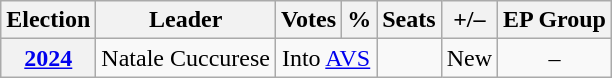<table class="wikitable" style="text-align:center">
<tr>
<th>Election</th>
<th>Leader</th>
<th>Votes</th>
<th>%</th>
<th>Seats</th>
<th>+/–</th>
<th>EP Group</th>
</tr>
<tr>
<th><a href='#'>2024</a></th>
<td>Natale Cuccurese</td>
<td colspan="2">Into <a href='#'>AVS</a></td>
<td></td>
<td>New</td>
<td>–</td>
</tr>
</table>
